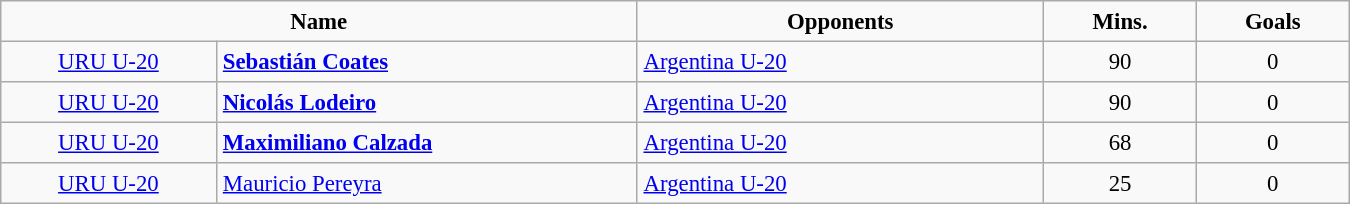<table class= width=90% border="2" cellpadding="4" cellspacing="0" style="text-align=center: 1em 1em 1em 0; background: #f9f9f9; border: 1px #aaa solid; border-collapse: collapse; font-size: 95%;">
<tr>
<th width=25% colspan=2>Name</th>
<th width=16%>Opponents</th>
<th width=6%>Mins.</th>
<th width=6%>Goals</th>
</tr>
<tr>
<td align=center> <a href='#'>URU U-20</a></td>
<td><strong><a href='#'>Sebastián Coates</a></strong></td>
<td> <a href='#'>Argentina U-20</a></td>
<td align=center>90</td>
<td align=center>0</td>
</tr>
<tr>
<td align=center> <a href='#'>URU U-20</a></td>
<td><strong><a href='#'>Nicolás Lodeiro</a></strong></td>
<td> <a href='#'>Argentina U-20</a></td>
<td align=center>90</td>
<td align=center>0</td>
</tr>
<tr>
<td align=center> <a href='#'>URU U-20</a></td>
<td><strong><a href='#'>Maximiliano Calzada</a></strong></td>
<td> <a href='#'>Argentina U-20</a></td>
<td align=center>68</td>
<td align=center>0</td>
</tr>
<tr>
<td align=center> <a href='#'>URU U-20</a></td>
<td><a href='#'>Mauricio Pereyra</a></td>
<td> <a href='#'>Argentina U-20</a></td>
<td align=center>25</td>
<td align=center>0</td>
</tr>
</table>
